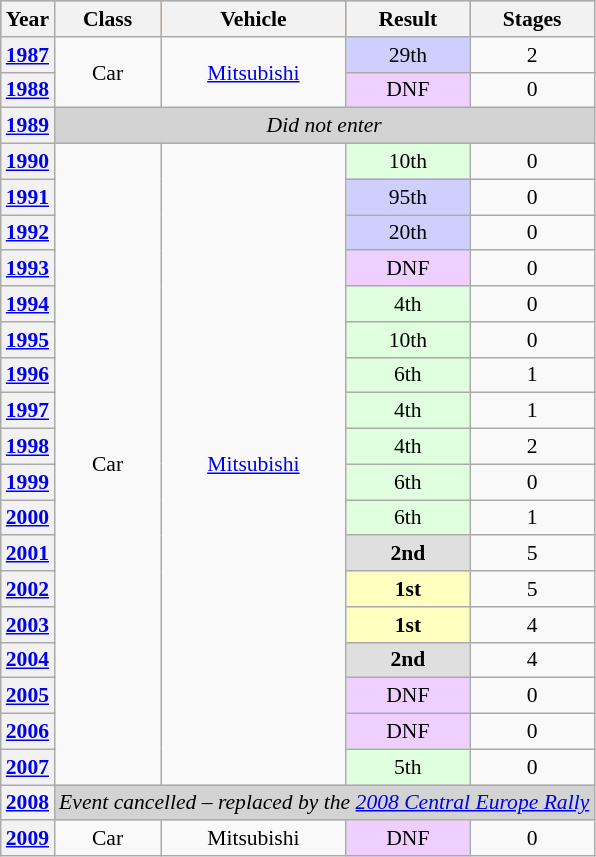<table class="wikitable" style="font-size:90%; text-align:center;">
<tr style="background:sandybrown;">
<th>Year</th>
<th>Class</th>
<th>Vehicle</th>
<th>Result</th>
<th>Stages</th>
</tr>
<tr>
<th><a href='#'>1987</a></th>
<td rowspan=2>Car</td>
<td rowspan=2> <a href='#'>Mitsubishi</a></td>
<td align="center" style="background:#CFCFFF;">29th</td>
<td align="center">2</td>
</tr>
<tr>
<th><a href='#'>1988</a></th>
<td align="center" style="background:#EFCFFF;">DNF</td>
<td align="center">0</td>
</tr>
<tr>
<th><a href='#'>1989</a></th>
<td align=center colspan=5 style="background:lightgrey;"><em>Did not enter</em></td>
</tr>
<tr>
<th><a href='#'>1990</a></th>
<td rowspan=18>Car</td>
<td rowspan=18> <a href='#'>Mitsubishi</a></td>
<td align="center" style="background:#DFFFDF;">10th</td>
<td align="center">0</td>
</tr>
<tr>
<th><a href='#'>1991</a></th>
<td align="center" style="background:#CFCFFF;">95th</td>
<td align="center">0</td>
</tr>
<tr>
<th><a href='#'>1992</a></th>
<td align="center" style="background:#CFCFFF;">20th</td>
<td align="center">0</td>
</tr>
<tr>
<th><a href='#'>1993</a></th>
<td align="center" style="background:#EFCFFF;">DNF</td>
<td align="center">0</td>
</tr>
<tr>
<th><a href='#'>1994</a></th>
<td align="center" style="background:#DFFFDF;">4th</td>
<td align="center">0</td>
</tr>
<tr>
<th><a href='#'>1995</a></th>
<td align="center" style="background:#DFFFDF;">10th</td>
<td align="center">0</td>
</tr>
<tr>
<th><a href='#'>1996</a></th>
<td align="center" style="background:#DFFFDF;">6th</td>
<td align="center">1</td>
</tr>
<tr>
<th><a href='#'>1997</a></th>
<td align="center" style="background:#DFFFDF;">4th</td>
<td align="center">1</td>
</tr>
<tr>
<th><a href='#'>1998</a></th>
<td align="center" style="background:#DFFFDF;">4th</td>
<td align="center">2</td>
</tr>
<tr>
<th><a href='#'>1999</a></th>
<td align="center" style="background:#DFFFDF;">6th</td>
<td align="center">0</td>
</tr>
<tr>
<th><a href='#'>2000</a></th>
<td align="center" style="background:#DFFFDF;">6th</td>
<td align="center">1</td>
</tr>
<tr>
<th><a href='#'>2001</a></th>
<td align="center" style="background:#DFDFDF;"><strong>2nd</strong></td>
<td align="center">5</td>
</tr>
<tr>
<th><a href='#'>2002</a></th>
<td align="center" style="background:#FFFFBF;"><strong>1st</strong></td>
<td align="center">5</td>
</tr>
<tr>
<th><a href='#'>2003</a></th>
<td align="center" style="background:#FFFFBF;"><strong>1st</strong></td>
<td align="center">4</td>
</tr>
<tr>
<th><a href='#'>2004</a></th>
<td align="center" style="background:#DFDFDF;"><strong>2nd</strong></td>
<td align="center">4</td>
</tr>
<tr>
<th><a href='#'>2005</a></th>
<td align="center" style="background:#EFCFFF;">DNF</td>
<td align="center">0</td>
</tr>
<tr>
<th><a href='#'>2006</a></th>
<td align="center" style="background:#EFCFFF;">DNF</td>
<td align="center">0</td>
</tr>
<tr>
<th><a href='#'>2007</a></th>
<td align="center" style="background:#DFFFDF;">5th</td>
<td align="center">0</td>
</tr>
<tr>
<th><a href='#'>2008</a></th>
<td colspan=4 align=center style="background:lightgrey;"><em>Event cancelled – replaced by the <a href='#'>2008 Central Europe Rally</a></em></td>
</tr>
<tr>
<th><a href='#'>2009</a></th>
<td>Car</td>
<td> Mitsubishi</td>
<td align="center" style="background:#EFCFFF;">DNF</td>
<td align="center">0</td>
</tr>
</table>
